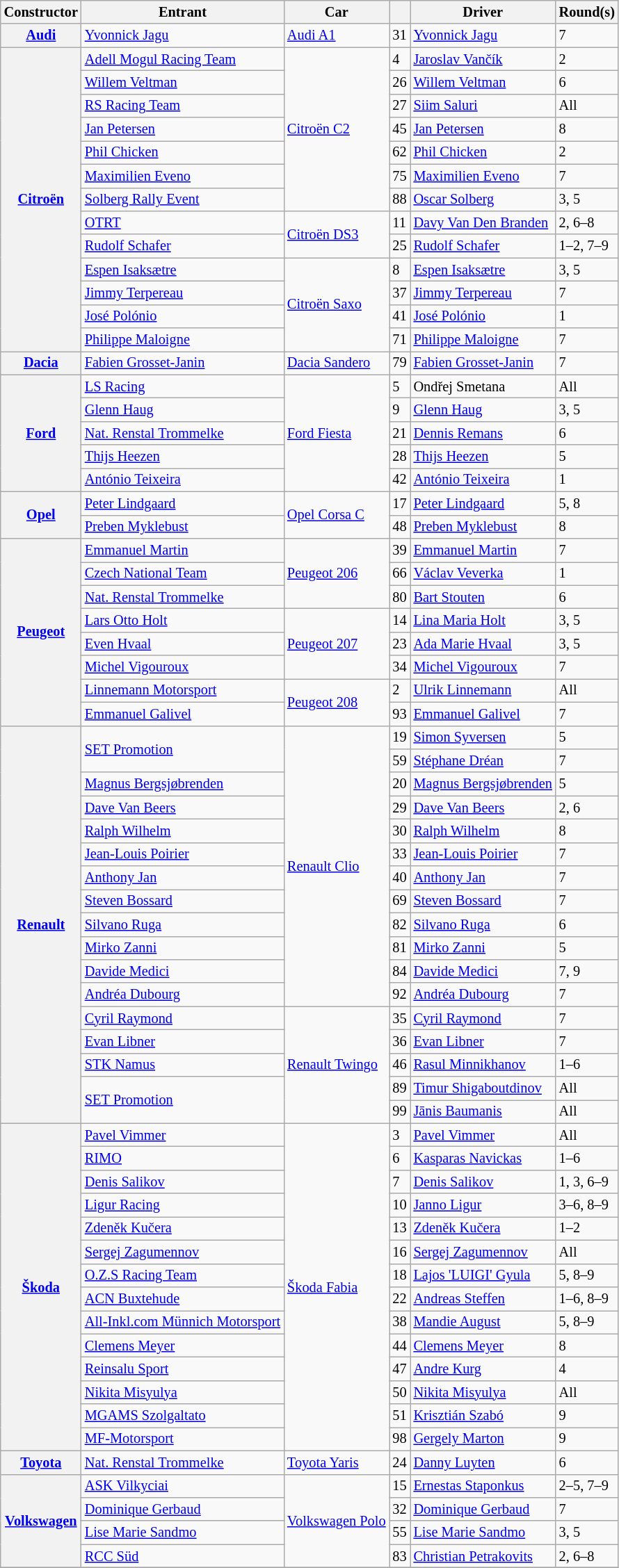<table class="wikitable" style="font-size: 85%">
<tr>
<th>Constructor</th>
<th>Entrant</th>
<th>Car</th>
<th></th>
<th>Driver</th>
<th>Round(s)</th>
</tr>
<tr>
<th><a href='#'>Audi</a></th>
<td> <a href='#'>Yvonnick Jagu</a></td>
<td><a href='#'>Audi A1</a></td>
<td>31</td>
<td> <a href='#'>Yvonnick Jagu</a></td>
<td>7</td>
</tr>
<tr>
<th rowspan=13><a href='#'>Citroën</a></th>
<td> <a href='#'>Adell Mogul Racing Team</a></td>
<td rowspan=7><a href='#'>Citroën C2</a></td>
<td>4</td>
<td> <a href='#'>Jaroslav Vančík</a></td>
<td>2</td>
</tr>
<tr>
<td> <a href='#'>Willem Veltman</a></td>
<td>26</td>
<td> <a href='#'>Willem Veltman</a></td>
<td>6</td>
</tr>
<tr>
<td> <a href='#'>RS Racing Team</a></td>
<td>27</td>
<td> <a href='#'>Siim Saluri</a></td>
<td>All</td>
</tr>
<tr>
<td> <a href='#'>Jan Petersen</a></td>
<td>45</td>
<td> <a href='#'>Jan Petersen</a></td>
<td>8</td>
</tr>
<tr>
<td> <a href='#'>Phil Chicken</a></td>
<td>62</td>
<td> <a href='#'>Phil Chicken</a></td>
<td>2</td>
</tr>
<tr>
<td> <a href='#'>Maximilien Eveno</a></td>
<td>75</td>
<td> <a href='#'>Maximilien Eveno</a></td>
<td>7</td>
</tr>
<tr>
<td> <a href='#'>Solberg Rally Event</a></td>
<td>88</td>
<td> <a href='#'>Oscar Solberg</a></td>
<td>3, 5</td>
</tr>
<tr>
<td> <a href='#'>OTRT</a></td>
<td rowspan=2><a href='#'>Citroën DS3</a></td>
<td>11</td>
<td> <a href='#'>Davy Van Den Branden</a></td>
<td>2, 6–8</td>
</tr>
<tr>
<td> <a href='#'>Rudolf Schafer</a></td>
<td>25</td>
<td> <a href='#'>Rudolf Schafer</a></td>
<td>1–2, 7–9</td>
</tr>
<tr>
<td> <a href='#'>Espen Isaksætre</a></td>
<td rowspan=4><a href='#'>Citroën Saxo</a></td>
<td>8</td>
<td> <a href='#'>Espen Isaksætre</a></td>
<td>3, 5</td>
</tr>
<tr>
<td> <a href='#'>Jimmy Terpereau</a></td>
<td>37</td>
<td> <a href='#'>Jimmy Terpereau</a></td>
<td>7</td>
</tr>
<tr>
<td> <a href='#'>José Polónio</a></td>
<td>41</td>
<td> <a href='#'>José Polónio</a></td>
<td>1</td>
</tr>
<tr>
<td> <a href='#'>Philippe Maloigne</a></td>
<td>71</td>
<td> <a href='#'>Philippe Maloigne</a></td>
<td>7</td>
</tr>
<tr>
<th><a href='#'>Dacia</a></th>
<td> <a href='#'>Fabien Grosset-Janin</a></td>
<td><a href='#'>Dacia Sandero</a></td>
<td>79</td>
<td> <a href='#'>Fabien Grosset-Janin</a></td>
<td>7</td>
</tr>
<tr>
<th rowspan=5><a href='#'>Ford</a></th>
<td>  <a href='#'>LS Racing</a></td>
<td rowspan=5><a href='#'>Ford Fiesta</a></td>
<td>5</td>
<td> Ondřej Smetana</td>
<td>All</td>
</tr>
<tr>
<td> <a href='#'>Glenn Haug</a></td>
<td>9</td>
<td> <a href='#'>Glenn Haug</a></td>
<td>3, 5</td>
</tr>
<tr>
<td> <a href='#'>Nat. Renstal Trommelke</a></td>
<td>21</td>
<td> <a href='#'>Dennis Remans</a></td>
<td>6</td>
</tr>
<tr>
<td> <a href='#'>Thijs Heezen</a></td>
<td>28</td>
<td> <a href='#'>Thijs Heezen</a></td>
<td>5</td>
</tr>
<tr>
<td> <a href='#'>António Teixeira</a></td>
<td>42</td>
<td> <a href='#'>António Teixeira</a></td>
<td>1</td>
</tr>
<tr>
<th rowspan=2><a href='#'>Opel</a></th>
<td> <a href='#'>Peter Lindgaard</a></td>
<td rowspan=2><a href='#'>Opel Corsa C</a></td>
<td>17</td>
<td> <a href='#'>Peter Lindgaard</a></td>
<td>5, 8</td>
</tr>
<tr>
<td> <a href='#'>Preben Myklebust</a></td>
<td>48</td>
<td> <a href='#'>Preben Myklebust</a></td>
<td>8</td>
</tr>
<tr>
<th rowspan=8><a href='#'>Peugeot</a></th>
<td> <a href='#'>Emmanuel Martin</a></td>
<td rowspan=3><a href='#'>Peugeot 206</a></td>
<td>39</td>
<td> <a href='#'>Emmanuel Martin</a></td>
<td>7</td>
</tr>
<tr>
<td> <a href='#'>Czech National Team</a></td>
<td>66</td>
<td> <a href='#'>Václav Veverka</a></td>
<td>1</td>
</tr>
<tr>
<td> <a href='#'>Nat. Renstal Trommelke</a></td>
<td>80</td>
<td> <a href='#'>Bart Stouten</a></td>
<td>6</td>
</tr>
<tr>
<td> <a href='#'>Lars Otto Holt</a></td>
<td rowspan=3><a href='#'>Peugeot 207</a></td>
<td>14</td>
<td> <a href='#'>Lina Maria Holt</a></td>
<td>3, 5</td>
</tr>
<tr>
<td> <a href='#'>Even Hvaal</a></td>
<td>23</td>
<td> <a href='#'>Ada Marie Hvaal</a></td>
<td>3, 5</td>
</tr>
<tr>
<td> <a href='#'>Michel Vigouroux</a></td>
<td>34</td>
<td> <a href='#'>Michel Vigouroux</a></td>
<td>7</td>
</tr>
<tr>
<td> <a href='#'>Linnemann Motorsport</a></td>
<td rowspan=2><a href='#'>Peugeot 208</a></td>
<td>2</td>
<td> <a href='#'>Ulrik Linnemann</a></td>
<td>All</td>
</tr>
<tr>
<td> <a href='#'>Emmanuel Galivel</a></td>
<td>93</td>
<td> <a href='#'>Emmanuel Galivel</a></td>
<td>7</td>
</tr>
<tr>
<th rowspan=17><a href='#'>Renault</a></th>
<td rowspan=2> <a href='#'>SET Promotion</a></td>
<td rowspan=12><a href='#'>Renault Clio</a></td>
<td>19</td>
<td> <a href='#'>Simon Syversen</a></td>
<td>5</td>
</tr>
<tr>
<td>59</td>
<td> <a href='#'>Stéphane Dréan</a></td>
<td>7</td>
</tr>
<tr>
<td> <a href='#'>Magnus Bergsjøbrenden</a></td>
<td>20</td>
<td> <a href='#'>Magnus Bergsjøbrenden</a></td>
<td>5</td>
</tr>
<tr>
<td> <a href='#'>Dave Van Beers</a></td>
<td>29</td>
<td> <a href='#'>Dave Van Beers</a></td>
<td>2, 6</td>
</tr>
<tr>
<td> <a href='#'>Ralph Wilhelm</a></td>
<td>30</td>
<td> <a href='#'>Ralph Wilhelm</a></td>
<td>8</td>
</tr>
<tr>
<td> <a href='#'>Jean-Louis Poirier</a></td>
<td>33</td>
<td> <a href='#'>Jean-Louis Poirier</a></td>
<td>7</td>
</tr>
<tr>
<td> <a href='#'>Anthony Jan</a></td>
<td>40</td>
<td> <a href='#'>Anthony Jan</a></td>
<td>7</td>
</tr>
<tr>
<td> <a href='#'>Steven Bossard</a></td>
<td>69</td>
<td> <a href='#'>Steven Bossard</a></td>
<td>7</td>
</tr>
<tr>
<td> <a href='#'>Silvano Ruga</a></td>
<td>82</td>
<td> <a href='#'>Silvano Ruga</a></td>
<td>6</td>
</tr>
<tr>
<td> <a href='#'>Mirko Zanni</a></td>
<td>81</td>
<td> <a href='#'>Mirko Zanni</a></td>
<td>5</td>
</tr>
<tr>
<td> <a href='#'>Davide Medici</a></td>
<td>84</td>
<td> <a href='#'>Davide Medici</a></td>
<td>7, 9</td>
</tr>
<tr>
<td> <a href='#'>Andréa Dubourg</a></td>
<td>92</td>
<td> <a href='#'>Andréa Dubourg</a></td>
<td>7</td>
</tr>
<tr>
<td> <a href='#'>Cyril Raymond</a></td>
<td rowspan=5><a href='#'>Renault Twingo</a></td>
<td>35</td>
<td> <a href='#'>Cyril Raymond</a></td>
<td>7</td>
</tr>
<tr>
<td> <a href='#'>Evan Libner</a></td>
<td>36</td>
<td> <a href='#'>Evan Libner</a></td>
<td>7</td>
</tr>
<tr>
<td> <a href='#'>STK Namus</a></td>
<td>46</td>
<td> <a href='#'>Rasul Minnikhanov</a></td>
<td>1–6</td>
</tr>
<tr>
<td rowspan=2> <a href='#'>SET Promotion</a></td>
<td>89</td>
<td> <a href='#'>Timur Shigaboutdinov</a></td>
<td>All</td>
</tr>
<tr>
<td>99</td>
<td> <a href='#'>Jānis Baumanis</a></td>
<td>All</td>
</tr>
<tr>
<th rowspan=14><a href='#'>Škoda</a></th>
<td> <a href='#'>Pavel Vimmer</a></td>
<td rowspan=14><a href='#'>Škoda Fabia</a></td>
<td>3</td>
<td> <a href='#'>Pavel Vimmer</a></td>
<td>All</td>
</tr>
<tr>
<td> <a href='#'>RIMO</a></td>
<td>6</td>
<td> <a href='#'>Kasparas Navickas</a></td>
<td>1–6</td>
</tr>
<tr>
<td> <a href='#'>Denis Salikov</a></td>
<td>7</td>
<td> <a href='#'>Denis Salikov</a></td>
<td>1, 3, 6–9</td>
</tr>
<tr>
<td> <a href='#'>Ligur Racing</a></td>
<td>10</td>
<td> <a href='#'>Janno Ligur</a></td>
<td>3–6, 8–9</td>
</tr>
<tr>
<td> <a href='#'>Zdeněk Kučera</a></td>
<td>13</td>
<td> <a href='#'>Zdeněk Kučera</a></td>
<td>1–2</td>
</tr>
<tr>
<td> <a href='#'>Sergej Zagumennov</a></td>
<td>16</td>
<td> <a href='#'>Sergej Zagumennov</a></td>
<td>All</td>
</tr>
<tr>
<td> <a href='#'>O.Z.S Racing Team</a></td>
<td>18</td>
<td> <a href='#'>Lajos 'LUIGI' Gyula</a></td>
<td>5, 8–9</td>
</tr>
<tr>
<td> <a href='#'>ACN Buxtehude</a></td>
<td>22</td>
<td> <a href='#'>Andreas Steffen</a></td>
<td>1–6, 8–9</td>
</tr>
<tr>
<td> <a href='#'>All-Inkl.com Münnich Motorsport</a></td>
<td>38</td>
<td> <a href='#'>Mandie August</a></td>
<td>5, 8–9</td>
</tr>
<tr>
<td> <a href='#'>Clemens Meyer</a></td>
<td>44</td>
<td> <a href='#'>Clemens Meyer</a></td>
<td>8</td>
</tr>
<tr>
<td> <a href='#'>Reinsalu Sport</a></td>
<td>47</td>
<td> <a href='#'>Andre Kurg</a></td>
<td>4</td>
</tr>
<tr>
<td> <a href='#'>Nikita Misyulya</a></td>
<td>50</td>
<td> <a href='#'>Nikita Misyulya</a></td>
<td>All</td>
</tr>
<tr>
<td> <a href='#'>MGAMS Szolgaltato</a></td>
<td>51</td>
<td> <a href='#'>Krisztián Szabó</a></td>
<td>9</td>
</tr>
<tr>
<td> <a href='#'>MF-Motorsport</a></td>
<td>98</td>
<td> <a href='#'>Gergely Marton</a></td>
<td>9</td>
</tr>
<tr>
<th><a href='#'>Toyota</a></th>
<td> <a href='#'>Nat. Renstal Trommelke</a></td>
<td><a href='#'>Toyota Yaris</a></td>
<td>24</td>
<td> <a href='#'>Danny Luyten</a></td>
<td>6</td>
</tr>
<tr>
<th rowspan=4><a href='#'>Volkswagen</a></th>
<td> <a href='#'>ASK Vilkyciai</a></td>
<td rowspan=4><a href='#'>Volkswagen Polo</a></td>
<td>15</td>
<td> <a href='#'>Ernestas Staponkus</a></td>
<td>2–5, 7–9</td>
</tr>
<tr>
<td> <a href='#'>Dominique Gerbaud</a></td>
<td>32</td>
<td> <a href='#'>Dominique Gerbaud</a></td>
<td>7</td>
</tr>
<tr>
<td> <a href='#'>Lise Marie Sandmo</a></td>
<td>55</td>
<td> <a href='#'>Lise Marie Sandmo</a></td>
<td>3, 5</td>
</tr>
<tr>
<td> <a href='#'>RCC Süd</a></td>
<td>83</td>
<td> <a href='#'>Christian Petrakovits</a></td>
<td>2, 6–8</td>
</tr>
<tr>
</tr>
</table>
